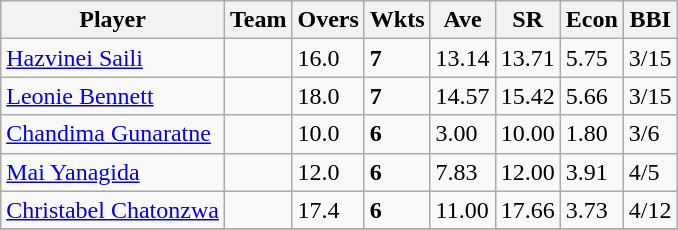<table class="wikitable">
<tr>
<th>Player</th>
<th>Team</th>
<th>Overs</th>
<th>Wkts</th>
<th>Ave</th>
<th>SR</th>
<th>Econ</th>
<th>BBI</th>
</tr>
<tr>
<td><a href='#'>Hazvinei Saili</a></td>
<td></td>
<td>16.0</td>
<td><strong>7</strong></td>
<td>13.14</td>
<td>13.71</td>
<td>5.75</td>
<td>3/15</td>
</tr>
<tr>
<td><a href='#'>Leonie Bennett</a></td>
<td></td>
<td>18.0</td>
<td><strong>7</strong></td>
<td>14.57</td>
<td>15.42</td>
<td>5.66</td>
<td>3/15</td>
</tr>
<tr>
<td><a href='#'>Chandima Gunaratne</a></td>
<td></td>
<td>10.0</td>
<td><strong>6</strong></td>
<td>3.00</td>
<td>10.00</td>
<td>1.80</td>
<td>3/6</td>
</tr>
<tr>
<td><a href='#'>Mai Yanagida</a></td>
<td></td>
<td>12.0</td>
<td><strong>6</strong></td>
<td>7.83</td>
<td>12.00</td>
<td>3.91</td>
<td>4/5</td>
</tr>
<tr>
<td><a href='#'>Christabel Chatonzwa</a></td>
<td></td>
<td>17.4</td>
<td><strong>6</strong></td>
<td>11.00</td>
<td>17.66</td>
<td>3.73</td>
<td>4/12</td>
</tr>
<tr>
</tr>
</table>
